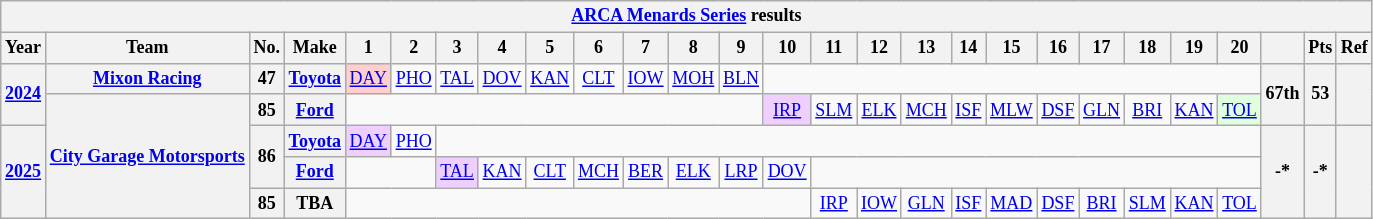<table class="wikitable" style="text-align:center; font-size:75%">
<tr>
<th colspan="27"><a href='#'>ARCA Menards Series</a> results</th>
</tr>
<tr>
<th>Year</th>
<th>Team</th>
<th>No.</th>
<th>Make</th>
<th>1</th>
<th>2</th>
<th>3</th>
<th>4</th>
<th>5</th>
<th>6</th>
<th>7</th>
<th>8</th>
<th>9</th>
<th>10</th>
<th>11</th>
<th>12</th>
<th>13</th>
<th>14</th>
<th>15</th>
<th>16</th>
<th>17</th>
<th>18</th>
<th>19</th>
<th>20</th>
<th></th>
<th>Pts</th>
<th>Ref</th>
</tr>
<tr>
<th rowspan=2><a href='#'>2024</a></th>
<th><a href='#'>Mixon Racing</a></th>
<th>47</th>
<th><a href='#'>Toyota</a></th>
<td style="background:#FFCFCF;"><a href='#'>DAY</a><br></td>
<td><a href='#'>PHO</a></td>
<td><a href='#'>TAL</a></td>
<td><a href='#'>DOV</a></td>
<td><a href='#'>KAN</a></td>
<td><a href='#'>CLT</a></td>
<td><a href='#'>IOW</a></td>
<td><a href='#'>MOH</a></td>
<td><a href='#'>BLN</a></td>
<td colspan=11></td>
<th rowspan=2>67th</th>
<th rowspan=2>53</th>
<th rowspan=2></th>
</tr>
<tr>
<th rowspan=4><a href='#'>City Garage Motorsports</a></th>
<th>85</th>
<th><a href='#'>Ford</a></th>
<td colspan=9></td>
<td style="background:#EFCFFF;"><a href='#'>IRP</a><br></td>
<td><a href='#'>SLM</a></td>
<td><a href='#'>ELK</a></td>
<td><a href='#'>MCH</a></td>
<td><a href='#'>ISF</a></td>
<td><a href='#'>MLW</a></td>
<td><a href='#'>DSF</a></td>
<td><a href='#'>GLN</a></td>
<td><a href='#'>BRI</a></td>
<td><a href='#'>KAN</a></td>
<td style="background:#DFFFDF;"><a href='#'>TOL</a><br></td>
</tr>
<tr>
<th rowspan=3><a href='#'>2025</a></th>
<th rowspan=2>86</th>
<th><a href='#'>Toyota</a></th>
<td style="background:#EFCFFF;"><a href='#'>DAY</a><br></td>
<td><a href='#'>PHO</a></td>
<td colspan=18></td>
<th rowspan=3>-*</th>
<th rowspan=3>-*</th>
<th rowspan=3></th>
</tr>
<tr>
<th><a href='#'>Ford</a></th>
<td colspan=2></td>
<td style="background:#EFCFFF;"><a href='#'>TAL</a><br></td>
<td><a href='#'>KAN</a></td>
<td><a href='#'>CLT</a></td>
<td><a href='#'>MCH</a></td>
<td><a href='#'>BER</a></td>
<td><a href='#'>ELK</a></td>
<td><a href='#'>LRP</a></td>
<td><a href='#'>DOV</a></td>
<td colspan=10></td>
</tr>
<tr>
<th>85</th>
<th>TBA</th>
<td colspan=10></td>
<td><a href='#'>IRP</a></td>
<td><a href='#'>IOW</a></td>
<td><a href='#'>GLN</a></td>
<td><a href='#'>ISF</a></td>
<td><a href='#'>MAD</a></td>
<td><a href='#'>DSF</a></td>
<td><a href='#'>BRI</a></td>
<td><a href='#'>SLM</a></td>
<td><a href='#'>KAN</a></td>
<td><a href='#'>TOL</a></td>
</tr>
</table>
